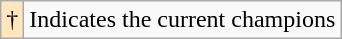<table class="wikitable">
<tr>
<td style="background-color:#FFE6BD">†</td>
<td>Indicates the current champions</td>
</tr>
</table>
